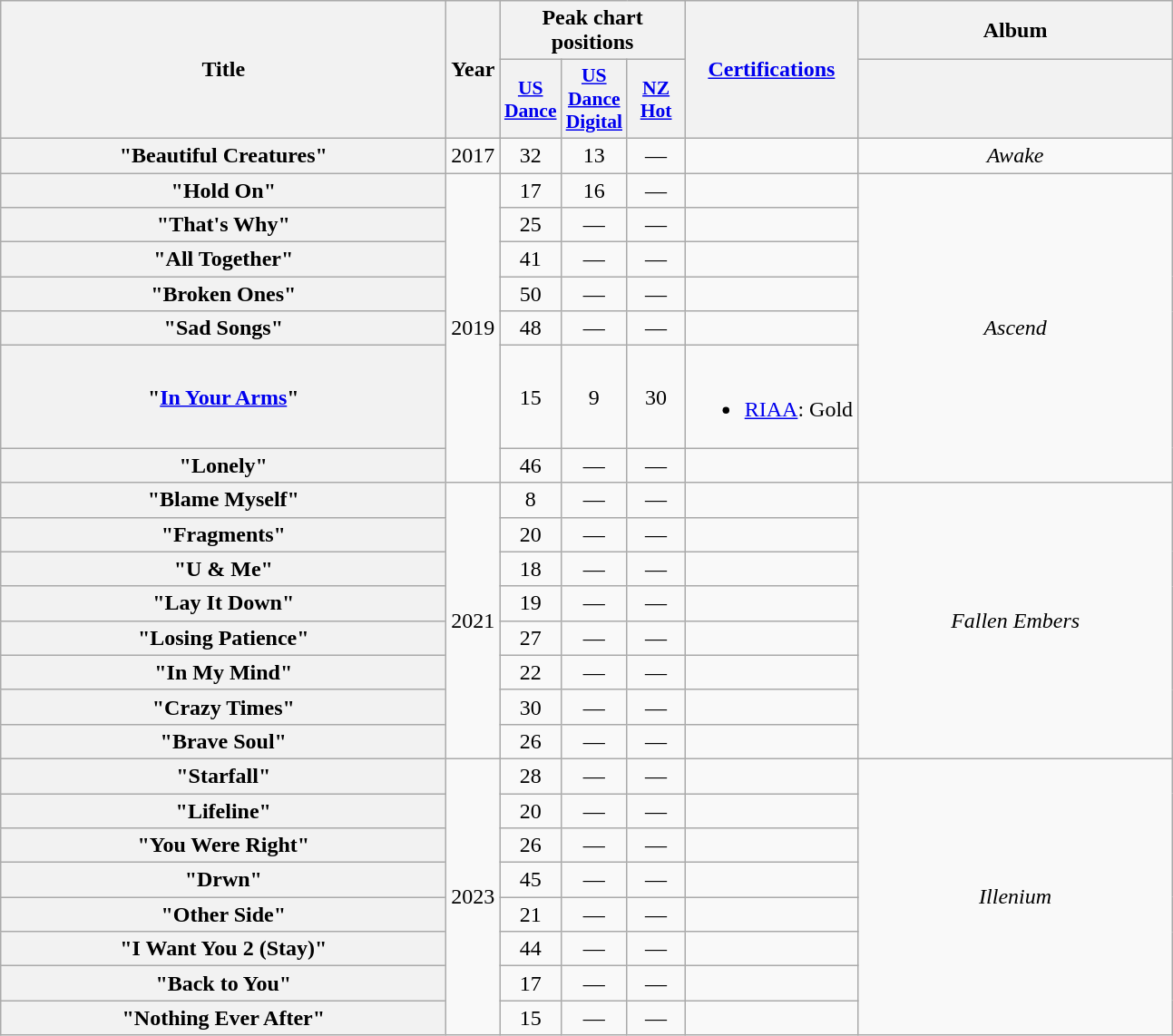<table class="wikitable plainrowheaders" style="text-align:center;">
<tr>
<th scope="col" rowspan="2" style="width:20em;">Title</th>
<th scope="col" rowspan="2" style="width:1em;">Year</th>
<th scope="col" colspan="3">Peak chart positions</th>
<th rowspan="2"><a href='#'>Certifications</a></th>
<th scope="col" style="width:14em;">Album</th>
</tr>
<tr>
<th scope="col" style="width:2.5em;font-size:90%;"><a href='#'>US<br>Dance</a><br></th>
<th scope="col" style="width:2.5em;font-size:90%;"><a href='#'>US<br>Dance Digital</a><br></th>
<th scope="col" style="width:2.5em;font-size:90%;"><a href='#'>NZ<br>Hot</a><br></th>
<th></th>
</tr>
<tr>
<th scope="row">"Beautiful Creatures"<br></th>
<td>2017</td>
<td>32</td>
<td>13</td>
<td>—</td>
<td></td>
<td><em>Awake</em></td>
</tr>
<tr>
<th scope="row">"Hold On"<br></th>
<td rowspan="7">2019</td>
<td>17</td>
<td>16</td>
<td>—</td>
<td></td>
<td rowspan="7"><em>Ascend</em></td>
</tr>
<tr>
<th scope="row">"That's Why"<br></th>
<td>25</td>
<td>—</td>
<td>—</td>
<td></td>
</tr>
<tr>
<th scope="row">"All Together"<br></th>
<td>41</td>
<td>—</td>
<td>—</td>
<td></td>
</tr>
<tr>
<th scope="row">"Broken Ones"<br></th>
<td>50</td>
<td>—</td>
<td>—</td>
<td></td>
</tr>
<tr>
<th scope="row">"Sad Songs"<br></th>
<td>48</td>
<td>—</td>
<td>—</td>
<td></td>
</tr>
<tr>
<th scope="row">"<a href='#'>In Your Arms</a>"<br></th>
<td>15</td>
<td>9</td>
<td>30</td>
<td><br><ul><li><a href='#'>RIAA</a>: Gold</li></ul></td>
</tr>
<tr>
<th scope="row">"Lonely"<br></th>
<td>46</td>
<td>—</td>
<td>—</td>
<td></td>
</tr>
<tr>
<th scope="row">"Blame Myself"<br></th>
<td rowspan="8">2021</td>
<td>8</td>
<td>—</td>
<td>—</td>
<td></td>
<td rowspan="8"><em>Fallen Embers</em></td>
</tr>
<tr>
<th scope="row">"Fragments"<br></th>
<td>20</td>
<td>—</td>
<td>—</td>
<td></td>
</tr>
<tr>
<th scope="row">"U & Me"<br></th>
<td>18</td>
<td>—</td>
<td>—</td>
<td></td>
</tr>
<tr>
<th scope="row">"Lay It Down"<br></th>
<td>19</td>
<td>—</td>
<td>—</td>
<td></td>
</tr>
<tr>
<th scope="row">"Losing Patience"<br></th>
<td>27</td>
<td>—</td>
<td>—</td>
<td></td>
</tr>
<tr>
<th scope="row">"In My Mind"<br></th>
<td>22</td>
<td>—</td>
<td>—</td>
<td></td>
</tr>
<tr>
<th scope="row">"Crazy Times"<br></th>
<td>30</td>
<td>—</td>
<td>—</td>
<td></td>
</tr>
<tr>
<th scope="row">"Brave Soul"<br></th>
<td>26</td>
<td>—</td>
<td>—</td>
<td></td>
</tr>
<tr>
<th scope="row">"Starfall"</th>
<td rowspan="8">2023</td>
<td>28</td>
<td>—</td>
<td>—</td>
<td></td>
<td rowspan="8"><em>Illenium</em></td>
</tr>
<tr>
<th scope="row">"Lifeline"<br></th>
<td>20</td>
<td>—</td>
<td>—</td>
<td></td>
</tr>
<tr>
<th scope="row">"You Were Right"<br></th>
<td>26</td>
<td>—</td>
<td>—</td>
<td></td>
</tr>
<tr>
<th scope="row">"Drwn"</th>
<td>45</td>
<td>—</td>
<td>—</td>
<td></td>
</tr>
<tr>
<th scope="row">"Other Side"<br></th>
<td>21</td>
<td>—</td>
<td>—</td>
<td></td>
</tr>
<tr>
<th scope="row">"I Want You 2 (Stay)"</th>
<td>44</td>
<td>—</td>
<td>—</td>
<td></td>
</tr>
<tr>
<th scope="row">"Back to You"<br></th>
<td>17</td>
<td>—</td>
<td>—</td>
<td></td>
</tr>
<tr>
<th scope="row">"Nothing Ever After"<br></th>
<td>15</td>
<td>—</td>
<td>—</td>
<td></td>
</tr>
</table>
